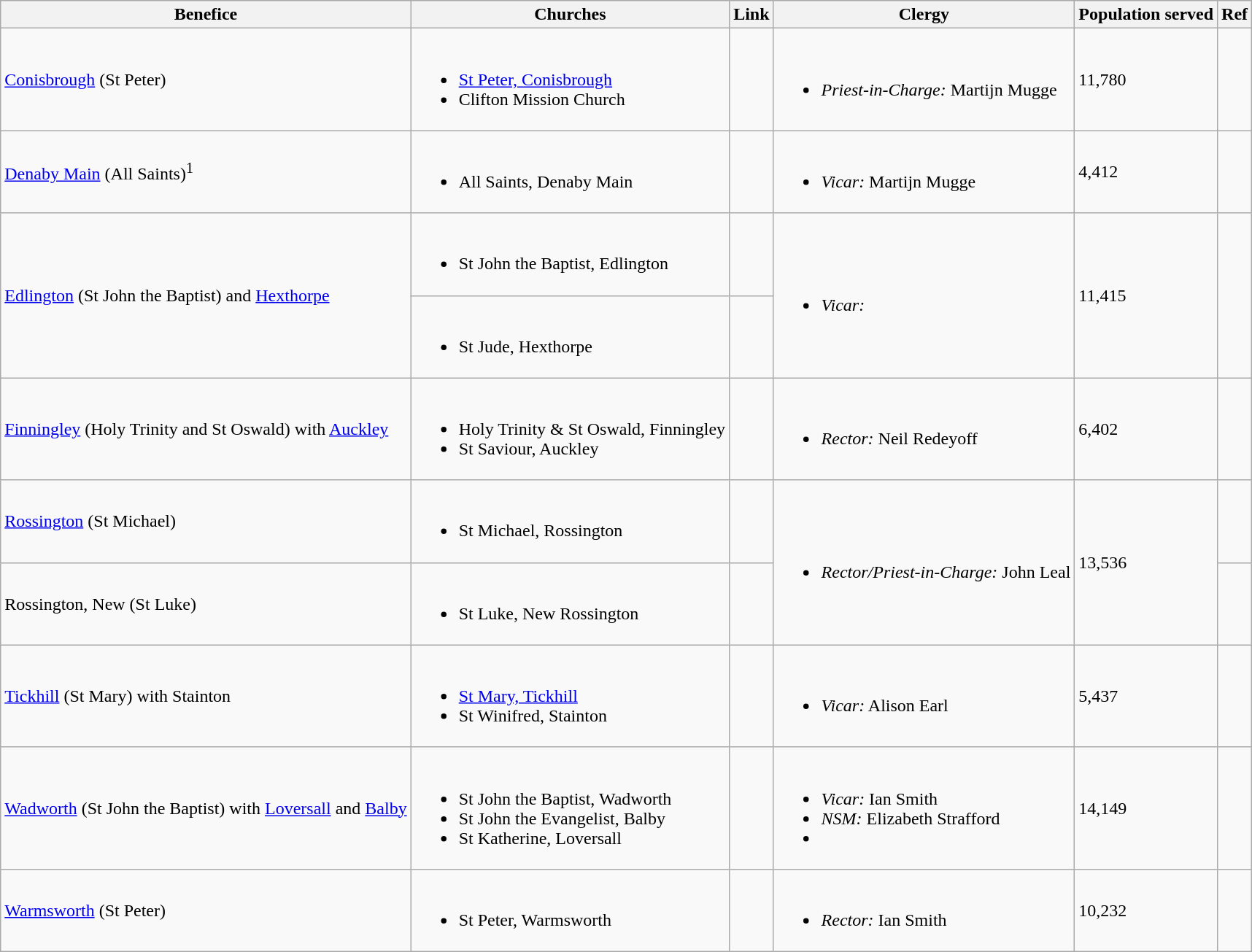<table class="wikitable">
<tr>
<th>Benefice</th>
<th>Churches</th>
<th>Link</th>
<th>Clergy</th>
<th>Population served</th>
<th>Ref</th>
</tr>
<tr>
<td><a href='#'>Conisbrough</a> (St Peter)</td>
<td><br><ul><li><a href='#'>St Peter, Conisbrough</a></li><li>Clifton Mission Church</li></ul></td>
<td></td>
<td><br><ul><li><em>Priest-in-Charge:</em> Martijn Mugge</li></ul></td>
<td>11,780</td>
<td></td>
</tr>
<tr>
<td><a href='#'>Denaby Main</a> (All Saints)<sup>1</sup></td>
<td><br><ul><li>All Saints, Denaby Main</li></ul></td>
<td></td>
<td><br><ul><li><em>Vicar:</em> Martijn Mugge</li></ul></td>
<td>4,412</td>
<td></td>
</tr>
<tr>
<td rowspan="2"><a href='#'>Edlington</a> (St John the Baptist) and <a href='#'>Hexthorpe</a></td>
<td><br><ul><li>St John the Baptist, Edlington</li></ul></td>
<td></td>
<td rowspan="2"><br><ul><li><em>Vicar:</em></li></ul></td>
<td rowspan="2">11,415</td>
<td rowspan="2"></td>
</tr>
<tr>
<td><br><ul><li>St Jude, Hexthorpe</li></ul></td>
<td></td>
</tr>
<tr>
<td><a href='#'>Finningley</a> (Holy Trinity and St Oswald) with <a href='#'>Auckley</a></td>
<td><br><ul><li>Holy Trinity & St Oswald, Finningley</li><li>St Saviour, Auckley</li></ul></td>
<td></td>
<td><br><ul><li><em>Rector:</em> Neil Redeyoff</li></ul></td>
<td>6,402</td>
<td></td>
</tr>
<tr>
<td><a href='#'>Rossington</a> (St Michael)</td>
<td><br><ul><li>St Michael, Rossington</li></ul></td>
<td></td>
<td rowspan="2"><br><ul><li><em>Rector/Priest-in-Charge:</em> John Leal</li></ul></td>
<td rowspan="2">13,536</td>
<td></td>
</tr>
<tr>
<td>Rossington, New (St Luke)</td>
<td><br><ul><li>St Luke, New Rossington</li></ul></td>
<td></td>
<td></td>
</tr>
<tr>
<td><a href='#'>Tickhill</a> (St Mary) with Stainton</td>
<td><br><ul><li><a href='#'>St Mary, Tickhill</a></li><li>St Winifred, Stainton</li></ul></td>
<td></td>
<td><br><ul><li><em>Vicar:</em> Alison Earl</li></ul></td>
<td>5,437</td>
<td></td>
</tr>
<tr>
<td><a href='#'>Wadworth</a> (St John the Baptist) with <a href='#'>Loversall</a> and <a href='#'>Balby</a></td>
<td><br><ul><li>St John the Baptist, Wadworth</li><li>St John the Evangelist, Balby</li><li>St Katherine, Loversall</li></ul></td>
<td></td>
<td><br><ul><li><em>Vicar:</em> Ian Smith</li><li><em>NSM:</em> Elizabeth Strafford</li><li></li></ul></td>
<td>14,149</td>
<td></td>
</tr>
<tr>
<td><a href='#'>Warmsworth</a> (St Peter)</td>
<td><br><ul><li>St Peter, Warmsworth</li></ul></td>
<td></td>
<td><br><ul><li><em>Rector:</em> Ian Smith</li></ul></td>
<td>10,232</td>
<td></td>
</tr>
</table>
